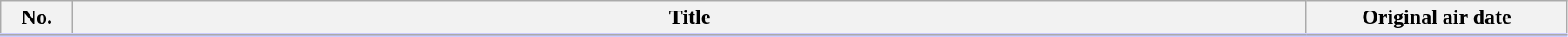<table class="wikitable" style="width:95%; background:#FFF">
<tr style="border-bottom: 3px solid #CCF;">
<th style="width:3em;">No.</th>
<th>Title</th>
<th style="width:12em;">Original air date</th>
</tr>
<tr>
</tr>
</table>
